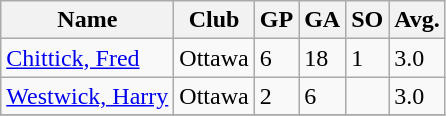<table class="wikitable">
<tr>
<th>Name</th>
<th>Club</th>
<th>GP</th>
<th>GA</th>
<th>SO</th>
<th>Avg.</th>
</tr>
<tr>
<td><a href='#'>Chittick, Fred</a></td>
<td>Ottawa</td>
<td>6</td>
<td>18</td>
<td>1</td>
<td>3.0</td>
</tr>
<tr>
<td><a href='#'>Westwick, Harry</a></td>
<td>Ottawa</td>
<td>2</td>
<td>6</td>
<td></td>
<td>3.0</td>
</tr>
<tr>
</tr>
</table>
